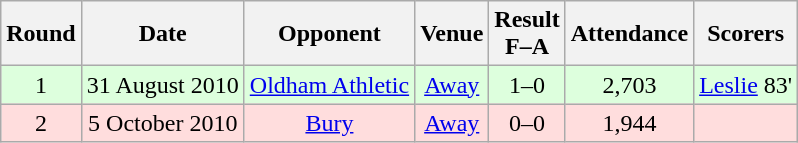<table class="wikitable" style="text-align:center">
<tr>
<th>Round</th>
<th>Date</th>
<th>Opponent</th>
<th>Venue</th>
<th>Result<br>F–A</th>
<th>Attendance</th>
<th>Scorers</th>
</tr>
<tr style="background: #ddffdd;">
<td>1</td>
<td>31 August 2010</td>
<td><a href='#'>Oldham Athletic</a></td>
<td><a href='#'>Away</a></td>
<td>1–0</td>
<td>2,703</td>
<td><a href='#'>Leslie</a> 83'</td>
</tr>
<tr style="background: #ffdddd;">
<td>2</td>
<td>5 October 2010</td>
<td><a href='#'>Bury</a></td>
<td><a href='#'>Away</a></td>
<td>0–0 </td>
<td>1,944</td>
<td></td>
</tr>
</table>
